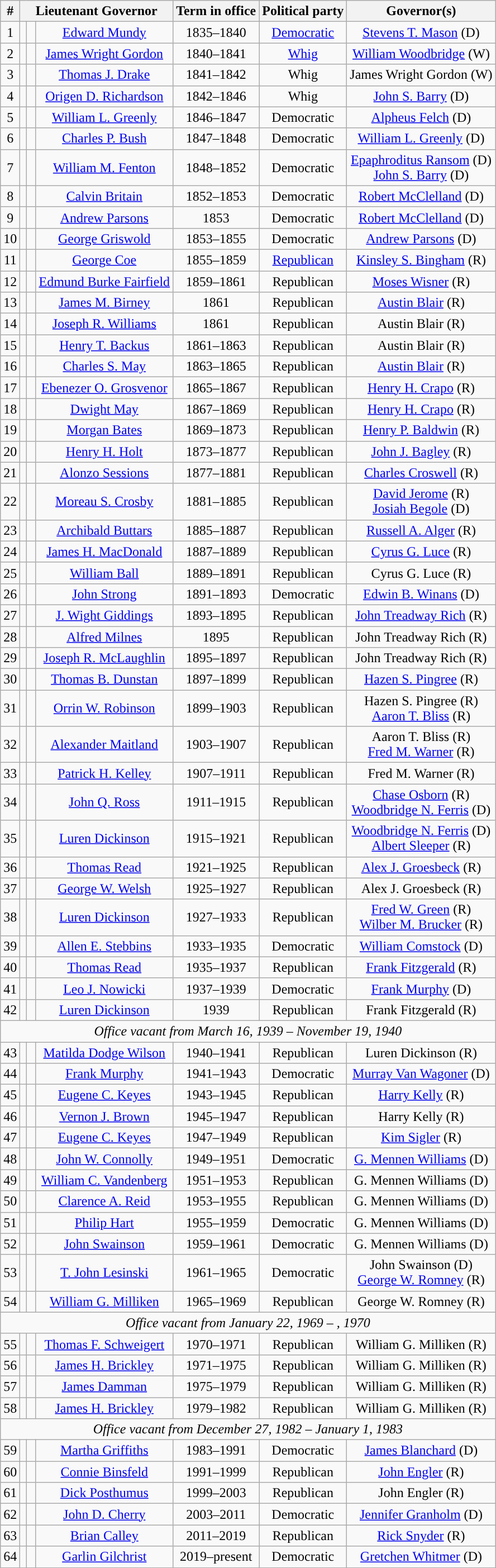<table class="wikitable" style="text-align:center;">
<tr>
<th>#</th>
<th colspan=3>Lieutenant Governor</th>
<th>Term in office</th>
<th>Political party</th>
<th>Governor(s)</th>
</tr>
<tr>
<td>1</td>
<td></td>
<td style="background:"> </td>
<td><a href='#'>Edward Mundy</a></td>
<td>1835–1840</td>
<td><a href='#'>Democratic</a></td>
<td><a href='#'>Stevens T. Mason</a> (D)</td>
</tr>
<tr>
<td>2</td>
<td></td>
<td style="background:"> </td>
<td><a href='#'>James Wright Gordon</a></td>
<td>1840–1841</td>
<td><a href='#'>Whig</a></td>
<td><a href='#'>William Woodbridge</a> (W)</td>
</tr>
<tr>
<td>3</td>
<td></td>
<td style="background:"> </td>
<td><a href='#'>Thomas J. Drake</a></td>
<td>1841–1842</td>
<td>Whig</td>
<td>James Wright Gordon (W)</td>
</tr>
<tr>
<td>4</td>
<td></td>
<td style="background:"> </td>
<td><a href='#'>Origen D. Richardson</a></td>
<td>1842–1846</td>
<td>Whig</td>
<td><a href='#'>John S. Barry</a> (D)</td>
</tr>
<tr>
<td>5</td>
<td></td>
<td style="background:"> </td>
<td><a href='#'>William L. Greenly</a></td>
<td>1846–1847</td>
<td>Democratic</td>
<td><a href='#'>Alpheus Felch</a> (D)</td>
</tr>
<tr>
<td>6</td>
<td></td>
<td style="background:"> </td>
<td><a href='#'>Charles P. Bush</a></td>
<td>1847–1848</td>
<td>Democratic</td>
<td><a href='#'>William L. Greenly</a> (D)</td>
</tr>
<tr>
<td>7</td>
<td></td>
<td style="background:"> </td>
<td><a href='#'>William M. Fenton</a></td>
<td>1848–1852</td>
<td>Democratic</td>
<td><a href='#'>Epaphroditus Ransom</a> (D)<br><a href='#'>John S. Barry</a> (D)</td>
</tr>
<tr>
<td>8</td>
<td></td>
<td style="background:"> </td>
<td><a href='#'>Calvin Britain</a></td>
<td>1852–1853</td>
<td>Democratic</td>
<td><a href='#'>Robert McClelland</a> (D)</td>
</tr>
<tr>
<td>9</td>
<td></td>
<td style="background:"> </td>
<td><a href='#'>Andrew Parsons</a></td>
<td>1853</td>
<td>Democratic</td>
<td><a href='#'>Robert McClelland</a> (D)</td>
</tr>
<tr>
<td>10</td>
<td></td>
<td style="background:"> </td>
<td><a href='#'>George Griswold</a></td>
<td>1853–1855</td>
<td>Democratic</td>
<td><a href='#'>Andrew Parsons</a> (D)</td>
</tr>
<tr>
<td>11</td>
<td></td>
<td style="background:"> </td>
<td><a href='#'>George Coe</a></td>
<td>1855–1859</td>
<td><a href='#'>Republican</a></td>
<td><a href='#'>Kinsley S. Bingham</a> (R)</td>
</tr>
<tr>
<td>12</td>
<td></td>
<td style="background:"> </td>
<td><a href='#'>Edmund Burke Fairfield</a></td>
<td>1859–1861</td>
<td>Republican</td>
<td><a href='#'>Moses Wisner</a> (R)</td>
</tr>
<tr>
<td>13</td>
<td></td>
<td style="background:"> </td>
<td><a href='#'>James M. Birney</a></td>
<td>1861</td>
<td>Republican</td>
<td><a href='#'>Austin Blair</a> (R)</td>
</tr>
<tr>
<td>14</td>
<td></td>
<td style="background:"> </td>
<td><a href='#'>Joseph R. Williams</a></td>
<td>1861</td>
<td>Republican</td>
<td>Austin Blair (R)</td>
</tr>
<tr>
<td>15</td>
<td></td>
<td style="background:"> </td>
<td><a href='#'>Henry T. Backus</a></td>
<td>1861–1863</td>
<td>Republican</td>
<td>Austin Blair (R)</td>
</tr>
<tr>
<td>16</td>
<td></td>
<td style="background:"> </td>
<td><a href='#'>Charles S. May</a></td>
<td>1863–1865</td>
<td>Republican</td>
<td><a href='#'>Austin Blair</a> (R)</td>
</tr>
<tr>
<td>17</td>
<td></td>
<td style="background:"> </td>
<td><a href='#'>Ebenezer O. Grosvenor</a></td>
<td>1865–1867</td>
<td>Republican</td>
<td><a href='#'>Henry H. Crapo</a> (R)</td>
</tr>
<tr>
<td>18</td>
<td></td>
<td style="background:"> </td>
<td><a href='#'>Dwight May</a></td>
<td>1867–1869</td>
<td>Republican</td>
<td><a href='#'>Henry H. Crapo</a> (R)</td>
</tr>
<tr>
<td>19</td>
<td></td>
<td style="background:"> </td>
<td><a href='#'>Morgan Bates</a></td>
<td>1869–1873</td>
<td>Republican</td>
<td><a href='#'>Henry P. Baldwin</a> (R)</td>
</tr>
<tr>
<td>20</td>
<td></td>
<td style="background:"> </td>
<td><a href='#'>Henry H. Holt</a></td>
<td>1873–1877</td>
<td>Republican</td>
<td><a href='#'>John J. Bagley</a> (R)</td>
</tr>
<tr>
<td>21</td>
<td></td>
<td style="background:"> </td>
<td><a href='#'>Alonzo Sessions</a></td>
<td>1877–1881</td>
<td>Republican</td>
<td><a href='#'>Charles Croswell</a> (R)</td>
</tr>
<tr>
<td>22</td>
<td></td>
<td style="background:"> </td>
<td><a href='#'>Moreau S. Crosby</a></td>
<td>1881–1885</td>
<td>Republican</td>
<td><a href='#'>David Jerome</a> (R)<br><a href='#'>Josiah Begole</a> (D)</td>
</tr>
<tr>
<td>23</td>
<td></td>
<td style="background:"> </td>
<td><a href='#'>Archibald Buttars</a></td>
<td>1885–1887</td>
<td>Republican</td>
<td><a href='#'>Russell A. Alger</a> (R)</td>
</tr>
<tr>
<td>24</td>
<td></td>
<td style="background:"> </td>
<td><a href='#'>James H. MacDonald</a></td>
<td>1887–1889</td>
<td>Republican</td>
<td><a href='#'>Cyrus G. Luce</a> (R)</td>
</tr>
<tr>
<td>25</td>
<td></td>
<td style="background:"> </td>
<td><a href='#'>William Ball</a></td>
<td>1889–1891</td>
<td>Republican</td>
<td>Cyrus G. Luce (R)</td>
</tr>
<tr>
<td>26</td>
<td></td>
<td style="background:"> </td>
<td><a href='#'>John Strong</a></td>
<td>1891–1893</td>
<td>Democratic</td>
<td><a href='#'>Edwin B. Winans</a> (D)</td>
</tr>
<tr>
<td>27</td>
<td></td>
<td style="background:"> </td>
<td><a href='#'>J. Wight Giddings</a></td>
<td>1893–1895</td>
<td>Republican</td>
<td><a href='#'>John Treadway Rich</a> (R)</td>
</tr>
<tr>
<td>28</td>
<td></td>
<td style="background:"> </td>
<td><a href='#'>Alfred Milnes</a></td>
<td>1895</td>
<td>Republican</td>
<td>John Treadway Rich (R)</td>
</tr>
<tr>
<td>29</td>
<td></td>
<td style="background:"> </td>
<td><a href='#'>Joseph R. McLaughlin</a></td>
<td>1895–1897</td>
<td>Republican</td>
<td>John Treadway Rich (R)</td>
</tr>
<tr>
<td>30</td>
<td></td>
<td style="background:"> </td>
<td><a href='#'>Thomas B. Dunstan</a></td>
<td>1897–1899</td>
<td>Republican</td>
<td><a href='#'>Hazen S. Pingree</a> (R)</td>
</tr>
<tr>
<td>31</td>
<td></td>
<td style="background:"> </td>
<td><a href='#'>Orrin W. Robinson</a></td>
<td>1899–1903</td>
<td>Republican</td>
<td>Hazen S. Pingree (R)<br><a href='#'>Aaron T. Bliss</a> (R)</td>
</tr>
<tr>
<td>32</td>
<td></td>
<td style="background:"> </td>
<td><a href='#'>Alexander Maitland</a></td>
<td>1903–1907</td>
<td>Republican</td>
<td>Aaron T. Bliss (R)<br><a href='#'>Fred M. Warner</a> (R)</td>
</tr>
<tr>
<td>33</td>
<td></td>
<td style="background:"> </td>
<td><a href='#'>Patrick H. Kelley</a></td>
<td>1907–1911</td>
<td>Republican</td>
<td>Fred M. Warner (R)</td>
</tr>
<tr>
<td>34</td>
<td></td>
<td style="background:"> </td>
<td><a href='#'>John Q. Ross</a></td>
<td>1911–1915</td>
<td>Republican</td>
<td><a href='#'>Chase Osborn</a> (R) <br><a href='#'>Woodbridge N. Ferris</a> (D)</td>
</tr>
<tr>
<td>35</td>
<td></td>
<td style="background:"> </td>
<td><a href='#'>Luren Dickinson</a></td>
<td>1915–1921</td>
<td>Republican</td>
<td><a href='#'>Woodbridge N. Ferris</a> (D) <br> <a href='#'>Albert Sleeper</a> (R)</td>
</tr>
<tr>
<td>36</td>
<td></td>
<td style="background:"> </td>
<td><a href='#'>Thomas Read</a></td>
<td>1921–1925</td>
<td>Republican</td>
<td><a href='#'>Alex J. Groesbeck</a> (R)</td>
</tr>
<tr>
<td>37</td>
<td></td>
<td style="background:"> </td>
<td><a href='#'>George W. Welsh</a></td>
<td>1925–1927</td>
<td>Republican</td>
<td>Alex J. Groesbeck (R)</td>
</tr>
<tr>
<td>38</td>
<td></td>
<td style="background:"> </td>
<td><a href='#'>Luren Dickinson</a></td>
<td>1927–1933</td>
<td>Republican</td>
<td><a href='#'>Fred W. Green</a> (R) <br><a href='#'>Wilber M. Brucker</a> (R)</td>
</tr>
<tr>
<td>39</td>
<td></td>
<td style="background:"> </td>
<td><a href='#'>Allen E. Stebbins</a></td>
<td>1933–1935</td>
<td>Democratic</td>
<td><a href='#'>William Comstock</a> (D)</td>
</tr>
<tr>
<td>40</td>
<td></td>
<td style="background:"> </td>
<td><a href='#'>Thomas Read</a></td>
<td>1935–1937</td>
<td>Republican</td>
<td><a href='#'>Frank Fitzgerald</a> (R)</td>
</tr>
<tr>
<td>41</td>
<td></td>
<td style="background:"> </td>
<td><a href='#'>Leo J. Nowicki</a></td>
<td>1937–1939</td>
<td>Democratic</td>
<td><a href='#'>Frank Murphy</a> (D)</td>
</tr>
<tr>
<td>42</td>
<td></td>
<td style="background:"> </td>
<td><a href='#'>Luren Dickinson</a></td>
<td>1939</td>
<td>Republican</td>
<td>Frank Fitzgerald (R)</td>
</tr>
<tr>
<td colspan=7 align=center><em>Office vacant from March 16, 1939 – November 19, 1940</em></td>
</tr>
<tr>
<td>43</td>
<td></td>
<td style="background:"> </td>
<td><a href='#'>Matilda Dodge Wilson</a></td>
<td>1940–1941</td>
<td>Republican</td>
<td>Luren Dickinson (R)</td>
</tr>
<tr>
<td>44</td>
<td></td>
<td style="background:"> </td>
<td><a href='#'>Frank Murphy</a></td>
<td>1941–1943</td>
<td>Democratic</td>
<td><a href='#'>Murray Van Wagoner</a> (D)</td>
</tr>
<tr>
<td>45</td>
<td></td>
<td style="background:"> </td>
<td><a href='#'>Eugene C. Keyes</a></td>
<td>1943–1945</td>
<td>Republican</td>
<td><a href='#'>Harry Kelly</a> (R)</td>
</tr>
<tr>
<td>46</td>
<td></td>
<td style="background:"> </td>
<td><a href='#'>Vernon J. Brown</a></td>
<td>1945–1947</td>
<td>Republican</td>
<td>Harry Kelly (R)</td>
</tr>
<tr>
<td>47</td>
<td></td>
<td style="background:"> </td>
<td><a href='#'>Eugene C. Keyes</a></td>
<td>1947–1949</td>
<td>Republican</td>
<td><a href='#'>Kim Sigler</a> (R)</td>
</tr>
<tr>
<td>48</td>
<td></td>
<td style="background:"> </td>
<td><a href='#'>John W. Connolly</a></td>
<td>1949–1951</td>
<td>Democratic</td>
<td><a href='#'>G. Mennen Williams</a> (D)</td>
</tr>
<tr>
<td>49</td>
<td></td>
<td style="background:"> </td>
<td><a href='#'>William C. Vandenberg</a></td>
<td>1951–1953</td>
<td>Republican</td>
<td>G. Mennen Williams (D)</td>
</tr>
<tr>
<td>50</td>
<td></td>
<td style="background:"> </td>
<td><a href='#'>Clarence A. Reid</a></td>
<td>1953–1955</td>
<td>Republican</td>
<td>G. Mennen Williams (D)</td>
</tr>
<tr>
<td>51</td>
<td></td>
<td style="background:"> </td>
<td><a href='#'>Philip Hart</a></td>
<td>1955–1959</td>
<td>Democratic</td>
<td>G. Mennen Williams (D)</td>
</tr>
<tr>
<td>52</td>
<td></td>
<td style="background:"> </td>
<td><a href='#'>John Swainson</a></td>
<td>1959–1961</td>
<td>Democratic</td>
<td>G. Mennen Williams (D)</td>
</tr>
<tr>
<td>53</td>
<td></td>
<td style="background:"> </td>
<td><a href='#'>T. John Lesinski</a></td>
<td>1961–1965</td>
<td>Democratic</td>
<td>John Swainson (D) <br><a href='#'>George W. Romney</a> (R)</td>
</tr>
<tr>
<td>54</td>
<td></td>
<td style="background:"> </td>
<td><a href='#'>William G. Milliken</a></td>
<td>1965–1969</td>
<td>Republican</td>
<td>George W. Romney (R)</td>
</tr>
<tr>
<td colspan=7 align=center><em>Office vacant from January 22, 1969 –</em> <em>, 1970</em></td>
</tr>
<tr>
<td>55</td>
<td></td>
<td style="background:"> </td>
<td><a href='#'>Thomas F. Schweigert</a></td>
<td>1970–1971</td>
<td>Republican</td>
<td>William G. Milliken (R)</td>
</tr>
<tr>
<td>56</td>
<td></td>
<td style="background:"> </td>
<td><a href='#'>James H. Brickley</a></td>
<td>1971–1975</td>
<td>Republican</td>
<td>William G. Milliken (R)</td>
</tr>
<tr>
<td>57</td>
<td></td>
<td style="background:"> </td>
<td><a href='#'>James Damman</a></td>
<td>1975–1979</td>
<td>Republican</td>
<td>William G. Milliken (R)</td>
</tr>
<tr>
<td>58</td>
<td></td>
<td style="background:"> </td>
<td><a href='#'>James H. Brickley</a></td>
<td>1979–1982</td>
<td>Republican</td>
<td>William G. Milliken (R)</td>
</tr>
<tr>
<td colspan=7 align=center><em>Office vacant from December 27, 1982 – January 1, 1983</em></td>
</tr>
<tr>
<td>59</td>
<td></td>
<td style="background:"> </td>
<td><a href='#'>Martha Griffiths</a></td>
<td>1983–1991</td>
<td>Democratic</td>
<td><a href='#'>James Blanchard</a> (D)</td>
</tr>
<tr>
<td>60</td>
<td></td>
<td style="background:"> </td>
<td><a href='#'>Connie Binsfeld</a></td>
<td>1991–1999</td>
<td>Republican</td>
<td><a href='#'>John Engler</a> (R)</td>
</tr>
<tr>
<td>61</td>
<td></td>
<td style="background:"> </td>
<td><a href='#'>Dick Posthumus</a></td>
<td>1999–2003</td>
<td>Republican</td>
<td>John Engler (R)</td>
</tr>
<tr>
<td>62</td>
<td></td>
<td style="background:"> </td>
<td><a href='#'>John D. Cherry</a></td>
<td>2003–2011</td>
<td>Democratic</td>
<td><a href='#'>Jennifer Granholm</a> (D)</td>
</tr>
<tr>
<td>63</td>
<td></td>
<td style="background:"> </td>
<td><a href='#'>Brian Calley</a></td>
<td>2011–2019</td>
<td>Republican</td>
<td><a href='#'>Rick Snyder</a> (R)</td>
</tr>
<tr>
<td>64</td>
<td></td>
<td style="background:"> </td>
<td><a href='#'>Garlin Gilchrist</a></td>
<td>2019–present</td>
<td>Democratic</td>
<td><a href='#'>Gretchen Whitmer</a> (D)</td>
</tr>
</table>
